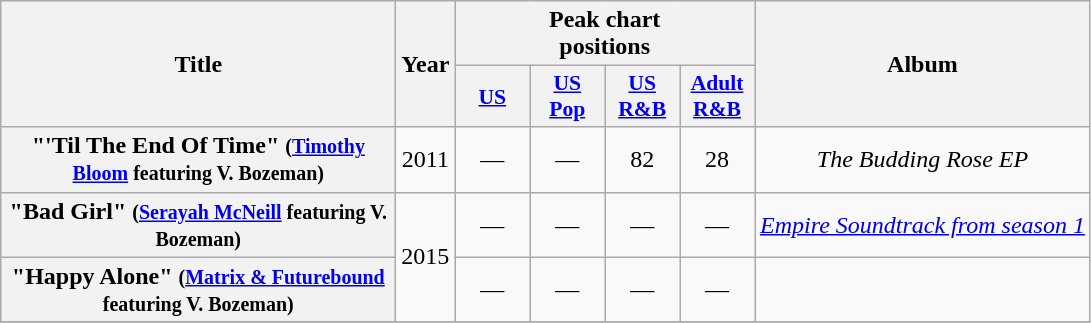<table class="wikitable plainrowheaders" style="text-align:center;" border="1">
<tr>
<th scope="col" rowspan="2" style="width:16em;">Title</th>
<th scope="col" rowspan="2">Year</th>
<th scope="col" colspan="4">Peak chart<br>positions</th>
<th scope="col" rowspan="2">Album</th>
</tr>
<tr>
<th scope="col" style="width:3em;font-size:90%;"><a href='#'>US</a></th>
<th scope="col" style="width:3em;font-size:90%;"><a href='#'>US<br>Pop</a></th>
<th scope="col" style="width:3em;font-size:90%;"><a href='#'>US<br>R&B</a></th>
<th scope="col" style="width:3em;font-size:90%;"><a href='#'>Adult R&B</a><br></th>
</tr>
<tr>
<th scope="row">"'Til The End Of Time" <small>(<a href='#'>Timothy Bloom</a> featuring V. Bozeman)</small></th>
<td rowspan="1">2011</td>
<td>—</td>
<td>—</td>
<td>82</td>
<td>28</td>
<td><em>The Budding Rose EP</em></td>
</tr>
<tr>
<th scope="row">"Bad Girl" <small>(<a href='#'>Serayah McNeill</a> featuring V. Bozeman)</small></th>
<td rowspan="2">2015</td>
<td>—</td>
<td>—</td>
<td>—</td>
<td>—</td>
<td><em><a href='#'>Empire Soundtrack from season 1</a></em></td>
</tr>
<tr>
<th scope="row">"Happy Alone" <small>(<a href='#'>Matrix & Futurebound</a> featuring V. Bozeman)</small></th>
<td>—</td>
<td>—</td>
<td>—</td>
<td>—</td>
<td></td>
</tr>
<tr>
</tr>
</table>
